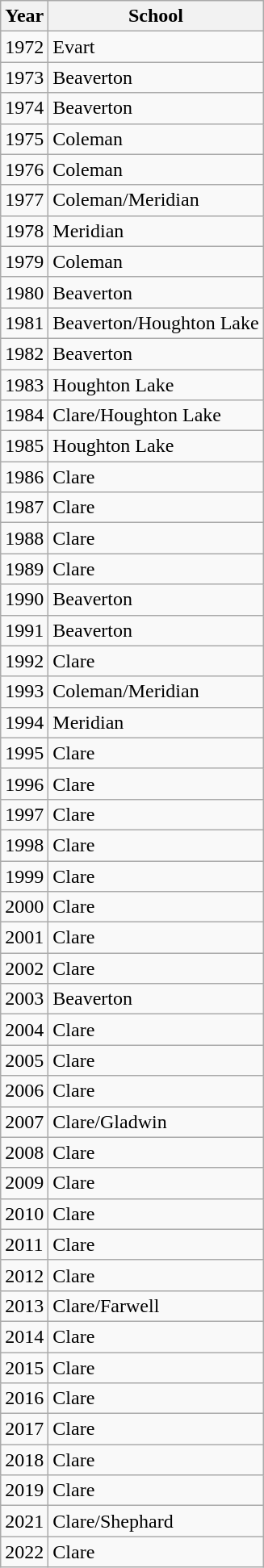<table class="wikitable mw-collapsible mw-collapsed">
<tr>
<th>Year</th>
<th>School</th>
</tr>
<tr>
<td>1972</td>
<td>Evart</td>
</tr>
<tr>
<td>1973</td>
<td>Beaverton</td>
</tr>
<tr>
<td>1974</td>
<td>Beaverton</td>
</tr>
<tr>
<td>1975</td>
<td>Coleman</td>
</tr>
<tr>
<td>1976</td>
<td>Coleman</td>
</tr>
<tr>
<td>1977</td>
<td>Coleman/Meridian</td>
</tr>
<tr>
<td>1978</td>
<td>Meridian</td>
</tr>
<tr>
<td>1979</td>
<td>Coleman</td>
</tr>
<tr>
<td>1980</td>
<td>Beaverton</td>
</tr>
<tr>
<td>1981</td>
<td>Beaverton/Houghton Lake</td>
</tr>
<tr>
<td>1982</td>
<td>Beaverton</td>
</tr>
<tr>
<td>1983</td>
<td>Houghton Lake</td>
</tr>
<tr>
<td>1984</td>
<td>Clare/Houghton Lake</td>
</tr>
<tr>
<td>1985</td>
<td>Houghton Lake</td>
</tr>
<tr>
<td>1986</td>
<td>Clare</td>
</tr>
<tr>
<td>1987</td>
<td>Clare</td>
</tr>
<tr>
<td>1988</td>
<td>Clare</td>
</tr>
<tr>
<td>1989</td>
<td>Clare</td>
</tr>
<tr>
<td>1990</td>
<td>Beaverton</td>
</tr>
<tr>
<td>1991</td>
<td>Beaverton</td>
</tr>
<tr>
<td>1992</td>
<td>Clare</td>
</tr>
<tr>
<td>1993</td>
<td>Coleman/Meridian</td>
</tr>
<tr>
<td>1994</td>
<td>Meridian</td>
</tr>
<tr>
<td>1995</td>
<td>Clare</td>
</tr>
<tr>
<td>1996</td>
<td>Clare</td>
</tr>
<tr>
<td>1997</td>
<td>Clare</td>
</tr>
<tr>
<td>1998</td>
<td>Clare</td>
</tr>
<tr>
<td>1999</td>
<td>Clare</td>
</tr>
<tr>
<td>2000</td>
<td>Clare</td>
</tr>
<tr>
<td>2001</td>
<td>Clare</td>
</tr>
<tr>
<td>2002</td>
<td>Clare</td>
</tr>
<tr>
<td>2003</td>
<td>Beaverton</td>
</tr>
<tr>
<td>2004</td>
<td>Clare</td>
</tr>
<tr>
<td>2005</td>
<td>Clare</td>
</tr>
<tr>
<td>2006</td>
<td>Clare</td>
</tr>
<tr>
<td>2007</td>
<td>Clare/Gladwin</td>
</tr>
<tr>
<td>2008</td>
<td>Clare</td>
</tr>
<tr>
<td>2009</td>
<td>Clare</td>
</tr>
<tr>
<td>2010</td>
<td>Clare</td>
</tr>
<tr>
<td>2011</td>
<td>Clare</td>
</tr>
<tr>
<td>2012</td>
<td>Clare</td>
</tr>
<tr>
<td>2013</td>
<td>Clare/Farwell</td>
</tr>
<tr>
<td>2014</td>
<td>Clare</td>
</tr>
<tr>
<td>2015</td>
<td>Clare</td>
</tr>
<tr>
<td>2016</td>
<td>Clare</td>
</tr>
<tr>
<td>2017</td>
<td>Clare</td>
</tr>
<tr>
<td>2018</td>
<td>Clare</td>
</tr>
<tr>
<td>2019</td>
<td>Clare</td>
</tr>
<tr>
<td>2021</td>
<td>Clare/Shephard</td>
</tr>
<tr>
<td>2022</td>
<td>Clare</td>
</tr>
</table>
